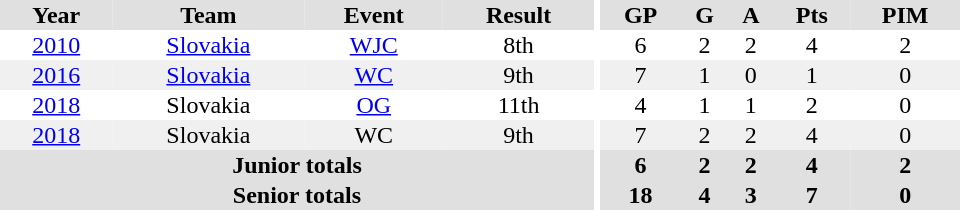<table border="0" cellpadding="1" cellspacing="0" ID="Table3" style="text-align:center; width:40em">
<tr bgcolor="#e0e0e0">
<th>Year</th>
<th>Team</th>
<th>Event</th>
<th>Result</th>
<th rowspan="99" bgcolor="#ffffff"></th>
<th>GP</th>
<th>G</th>
<th>A</th>
<th>Pts</th>
<th>PIM</th>
</tr>
<tr>
<td><a href='#'>2010</a></td>
<td><a href='#'>Slovakia</a></td>
<td><a href='#'>WJC</a></td>
<td>8th</td>
<td>6</td>
<td>2</td>
<td>2</td>
<td>4</td>
<td>2</td>
</tr>
<tr bgcolor="#f0f0f0">
<td><a href='#'>2016</a></td>
<td><a href='#'>Slovakia</a></td>
<td><a href='#'>WC</a></td>
<td>9th</td>
<td>7</td>
<td>1</td>
<td>0</td>
<td>1</td>
<td>0</td>
</tr>
<tr>
<td><a href='#'>2018</a></td>
<td>Slovakia</td>
<td><a href='#'>OG</a></td>
<td>11th</td>
<td>4</td>
<td>1</td>
<td>1</td>
<td>2</td>
<td>0</td>
</tr>
<tr bgcolor="#f0f0f0">
<td><a href='#'>2018</a></td>
<td>Slovakia</td>
<td>WC</td>
<td>9th</td>
<td>7</td>
<td>2</td>
<td>2</td>
<td>4</td>
<td>0</td>
</tr>
<tr bgcolor="#e0e0e0">
<th colspan="4">Junior totals</th>
<th>6</th>
<th>2</th>
<th>2</th>
<th>4</th>
<th>2</th>
</tr>
<tr bgcolor="#e0e0e0">
<th colspan="4">Senior totals</th>
<th>18</th>
<th>4</th>
<th>3</th>
<th>7</th>
<th>0</th>
</tr>
</table>
